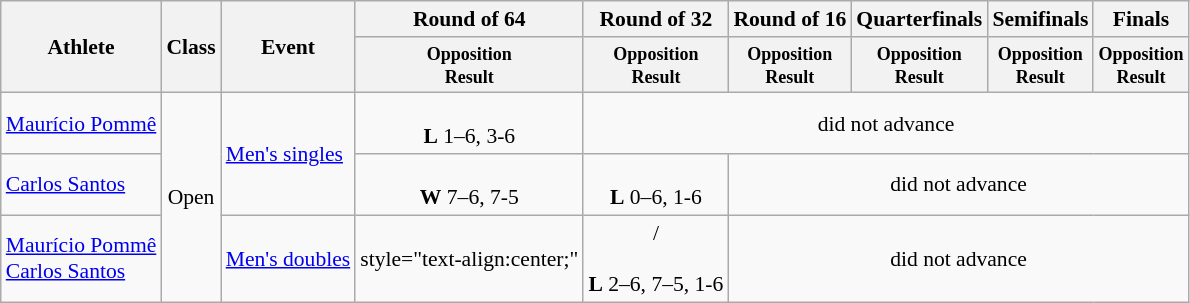<table class=wikitable style="font-size:90%">
<tr>
<th rowspan="2">Athlete</th>
<th rowspan="2">Class</th>
<th rowspan="2">Event</th>
<th>Round of 64</th>
<th>Round of 32</th>
<th>Round of 16</th>
<th>Quarterfinals</th>
<th>Semifinals</th>
<th>Finals</th>
</tr>
<tr>
<th style="line-height:1em"><small>Opposition<br>Result</small></th>
<th style="line-height:1em"><small>Opposition<br>Result</small></th>
<th style="line-height:1em"><small>Opposition<br>Result</small></th>
<th style="line-height:1em"><small>Opposition<br>Result</small></th>
<th style="line-height:1em"><small>Opposition<br>Result</small></th>
<th style="line-height:1em"><small>Opposition<br>Result</small></th>
</tr>
<tr>
<td><a href='#'>Maurício Pommê</a></td>
<td rowspan="3" style="text-align:center;">Open</td>
<td rowspan="2"><a href='#'>Men's singles</a></td>
<td style="text-align:center;"><br><strong>L</strong> 1–6, 3-6</td>
<td style="text-align:center;" colspan="5">did not advance</td>
</tr>
<tr>
<td><a href='#'>Carlos Santos</a></td>
<td style="text-align:center;"><br><strong>W</strong> 7–6, 7-5</td>
<td style="text-align:center;"><br><strong>L</strong> 0–6, 1-6</td>
<td style="text-align:center;" colspan="4">did not advance</td>
</tr>
<tr>
<td><a href='#'>Maurício Pommê</a><br> <a href='#'>Carlos Santos</a></td>
<td><a href='#'>Men's doubles</a></td>
<td>style="text-align:center;" </td>
<td style="text-align:center;"> /<br> <br><strong>L</strong> 2–6, 7–5, 1-6</td>
<td style="text-align:center;" colspan="4">did not advance</td>
</tr>
</table>
